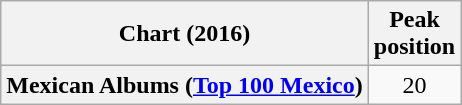<table class="wikitable plainrowheaders" style="text-align:center">
<tr>
<th scope="col">Chart (2016)</th>
<th scope="col">Peak<br>position</th>
</tr>
<tr>
<th scope="row">Mexican Albums (<a href='#'>Top 100 Mexico</a>)</th>
<td>20</td>
</tr>
</table>
